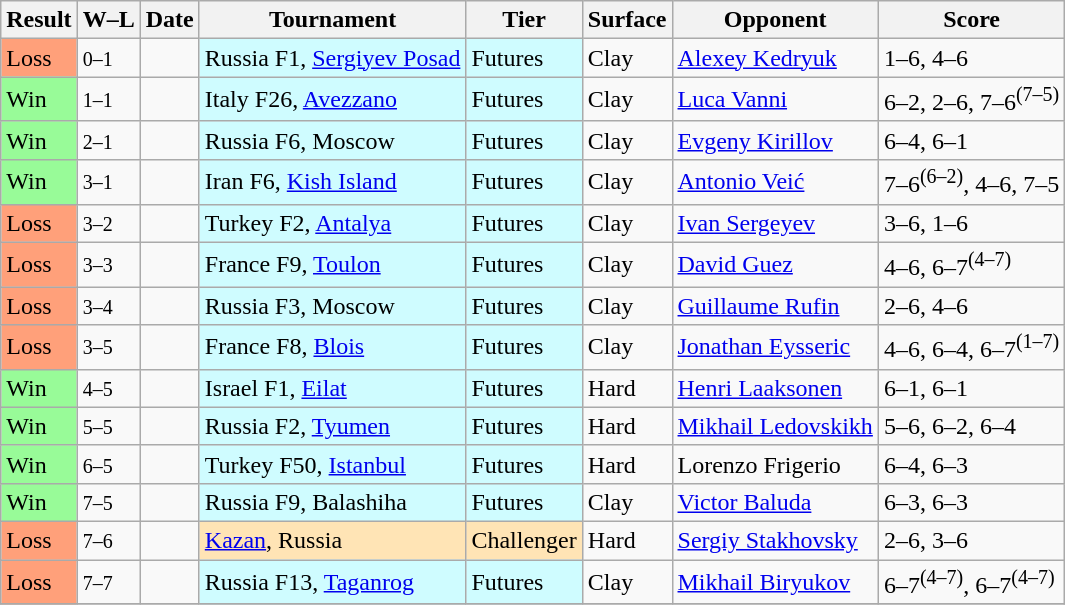<table class="sortable wikitable">
<tr>
<th>Result</th>
<th class="unsortable">W–L</th>
<th>Date</th>
<th>Tournament</th>
<th>Tier</th>
<th>Surface</th>
<th>Opponent</th>
<th class="unsortable">Score</th>
</tr>
<tr>
<td bgcolor=FFA07A>Loss</td>
<td><small>0–1</small></td>
<td></td>
<td style="background:#cffcff;">Russia F1, <a href='#'>Sergiyev Posad</a></td>
<td style="background:#cffcff;">Futures</td>
<td>Clay</td>
<td> <a href='#'>Alexey Kedryuk</a></td>
<td>1–6, 4–6</td>
</tr>
<tr>
<td bgcolor=98FB98>Win</td>
<td><small>1–1</small></td>
<td></td>
<td style="background:#cffcff;">Italy F26, <a href='#'>Avezzano</a></td>
<td style="background:#cffcff;">Futures</td>
<td>Clay</td>
<td> <a href='#'>Luca Vanni</a></td>
<td>6–2, 2–6, 7–6<sup>(7–5)</sup></td>
</tr>
<tr>
<td bgcolor=98FB98>Win</td>
<td><small>2–1</small></td>
<td></td>
<td style="background:#cffcff;">Russia F6, Moscow</td>
<td style="background:#cffcff;">Futures</td>
<td>Clay</td>
<td> <a href='#'>Evgeny Kirillov</a></td>
<td>6–4, 6–1</td>
</tr>
<tr>
<td bgcolor=98FB98>Win</td>
<td><small>3–1</small></td>
<td></td>
<td style="background:#cffcff;">Iran F6, <a href='#'>Kish Island</a></td>
<td style="background:#cffcff;">Futures</td>
<td>Clay</td>
<td> <a href='#'>Antonio Veić</a></td>
<td>7–6<sup>(6–2)</sup>, 4–6, 7–5</td>
</tr>
<tr>
<td bgcolor=FFA07A>Loss</td>
<td><small>3–2</small></td>
<td></td>
<td style="background:#cffcff;">Turkey F2, <a href='#'>Antalya</a></td>
<td style="background:#cffcff;">Futures</td>
<td>Clay</td>
<td> <a href='#'>Ivan Sergeyev</a></td>
<td>3–6, 1–6</td>
</tr>
<tr>
<td bgcolor=FFA07A>Loss</td>
<td><small>3–3</small></td>
<td></td>
<td style="background:#cffcff;">France F9, <a href='#'>Toulon</a></td>
<td style="background:#cffcff;">Futures</td>
<td>Clay</td>
<td> <a href='#'>David Guez</a></td>
<td>4–6, 6–7<sup>(4–7)</sup></td>
</tr>
<tr>
<td bgcolor=FFA07A>Loss</td>
<td><small>3–4</small></td>
<td></td>
<td style="background:#cffcff;">Russia F3, Moscow</td>
<td style="background:#cffcff;">Futures</td>
<td>Clay</td>
<td> <a href='#'>Guillaume Rufin</a></td>
<td>2–6, 4–6</td>
</tr>
<tr>
<td bgcolor=FFA07A>Loss</td>
<td><small>3–5</small></td>
<td></td>
<td style="background:#cffcff;">France F8, <a href='#'>Blois</a></td>
<td style="background:#cffcff;">Futures</td>
<td>Clay</td>
<td> <a href='#'>Jonathan Eysseric</a></td>
<td>4–6, 6–4, 6–7<sup>(1–7)</sup></td>
</tr>
<tr>
<td bgcolor=98FB98>Win</td>
<td><small>4–5</small></td>
<td></td>
<td style="background:#cffcff;">Israel F1, <a href='#'>Eilat</a></td>
<td style="background:#cffcff;">Futures</td>
<td>Hard</td>
<td> <a href='#'>Henri Laaksonen</a></td>
<td>6–1, 6–1</td>
</tr>
<tr>
<td bgcolor=98FB98>Win</td>
<td><small>5–5</small></td>
<td></td>
<td style="background:#cffcff;">Russia F2, <a href='#'>Tyumen</a></td>
<td style="background:#cffcff;">Futures</td>
<td>Hard</td>
<td> <a href='#'>Mikhail Ledovskikh</a></td>
<td>5–6, 6–2, 6–4</td>
</tr>
<tr>
<td bgcolor=98FB98>Win</td>
<td><small>6–5</small></td>
<td></td>
<td style="background:#cffcff;">Turkey F50, <a href='#'>Istanbul</a></td>
<td style="background:#cffcff;">Futures</td>
<td>Hard</td>
<td> Lorenzo Frigerio</td>
<td>6–4, 6–3</td>
</tr>
<tr>
<td bgcolor=98FB98>Win</td>
<td><small>7–5</small></td>
<td></td>
<td style="background:#cffcff;">Russia F9, Balashiha</td>
<td style="background:#cffcff;">Futures</td>
<td>Clay</td>
<td> <a href='#'>Victor Baluda</a></td>
<td>6–3, 6–3</td>
</tr>
<tr>
<td bgcolor=FFA07A>Loss</td>
<td><small>7–6</small></td>
<td></td>
<td style="background:moccasin;"><a href='#'>Kazan</a>, Russia</td>
<td style="background:moccasin;">Challenger</td>
<td>Hard</td>
<td> <a href='#'>Sergiy Stakhovsky</a></td>
<td>2–6, 3–6</td>
</tr>
<tr>
<td bgcolor=FFA07A>Loss</td>
<td><small>7–7</small></td>
<td></td>
<td style="background:#cffcff;">Russia F13, <a href='#'>Taganrog</a></td>
<td style="background:#cffcff;">Futures</td>
<td>Clay</td>
<td> <a href='#'>Mikhail Biryukov</a></td>
<td>6–7<sup>(4–7)</sup>, 6–7<sup>(4–7)</sup></td>
</tr>
<tr>
</tr>
</table>
